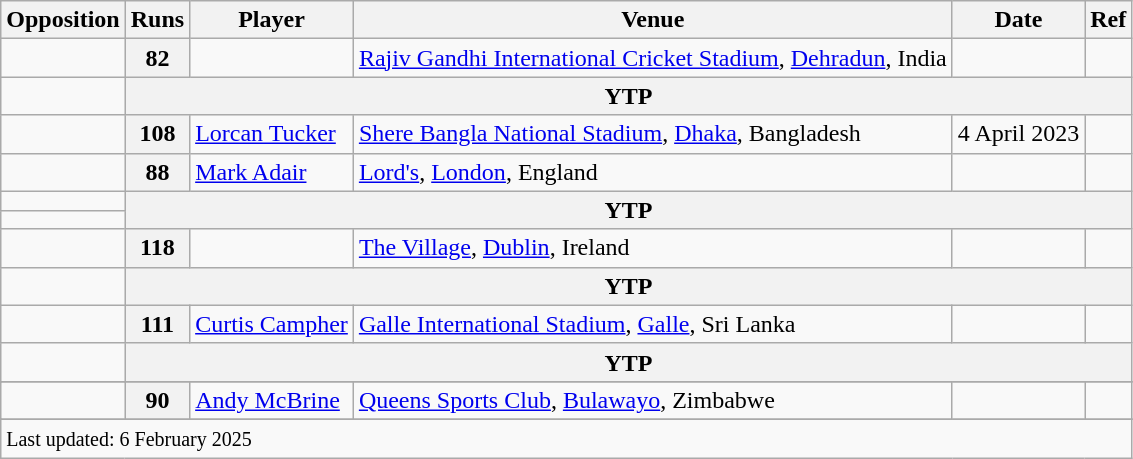<table class="wikitable plainrowheaders sortable">
<tr>
<th scope=col>Opposition</th>
<th scope=col>Runs</th>
<th scope=col>Player</th>
<th scope=col>Venue</th>
<th scope=col>Date</th>
<th scope=col>Ref</th>
</tr>
<tr>
<td style=text-align:left;></td>
<th scope=row style=text-align:center;>82</th>
<td></td>
<td><a href='#'>Rajiv Gandhi International Cricket Stadium</a>, <a href='#'>Dehradun</a>, India</td>
<td></td>
<td></td>
</tr>
<tr>
<td style=text-align:left;></td>
<th colspan="5" style="text-align:center;">YTP</th>
</tr>
<tr>
<td style=text-align:left;></td>
<th scope=row style=text-align:center;>108</th>
<td><a href='#'>Lorcan Tucker</a></td>
<td><a href='#'>Shere Bangla National Stadium</a>, <a href='#'>Dhaka</a>, Bangladesh</td>
<td>4 April 2023</td>
<td></td>
</tr>
<tr>
<td style=text-align:left;></td>
<th scope=row style=text-align:center;>88</th>
<td><a href='#'>Mark Adair</a></td>
<td><a href='#'>Lord's</a>, <a href='#'>London</a>, England</td>
<td></td>
<td></td>
</tr>
<tr>
<td style=text-align:left;></td>
<th style=text-align:center; colspan=5 rowspan=2>YTP</th>
</tr>
<tr>
<td style=text-align:left;></td>
</tr>
<tr>
<td style=text-align:left;></td>
<th scope=row style=text-align:center;>118</th>
<td></td>
<td><a href='#'>The Village</a>, <a href='#'>Dublin</a>, Ireland</td>
<td></td>
<td></td>
</tr>
<tr>
<td style=text-align:left;></td>
<th style=text-align:center; colspan=5>YTP</th>
</tr>
<tr>
<td style=text-align:left;></td>
<th scope=row style=text-align:center;>111</th>
<td><a href='#'>Curtis Campher</a></td>
<td><a href='#'>Galle International Stadium</a>, <a href='#'>Galle</a>, Sri Lanka</td>
<td></td>
<td></td>
</tr>
<tr>
<td style=text-align:left;></td>
<th style=text-align:center; colspan=5>YTP</th>
</tr>
<tr>
</tr>
<tr>
<td style=text-align:left;></td>
<th scope=row style=text-align:center;>90</th>
<td><a href='#'>Andy McBrine</a></td>
<td><a href='#'>Queens Sports Club</a>, <a href='#'>Bulawayo</a>, Zimbabwe</td>
<td></td>
<td></td>
</tr>
<tr>
</tr>
<tr class=sortbottom>
<td colspan=6><small>Last updated: 6 February 2025</small></td>
</tr>
</table>
